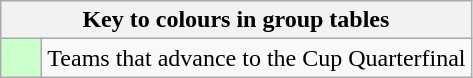<table class="wikitable" style="text-align: center;">
<tr>
<th colspan=2>Key to colours in group tables</th>
</tr>
<tr>
<td style="background:#cfc; width:20px;"></td>
<td align=left>Teams that advance to the Cup Quarterfinal</td>
</tr>
</table>
